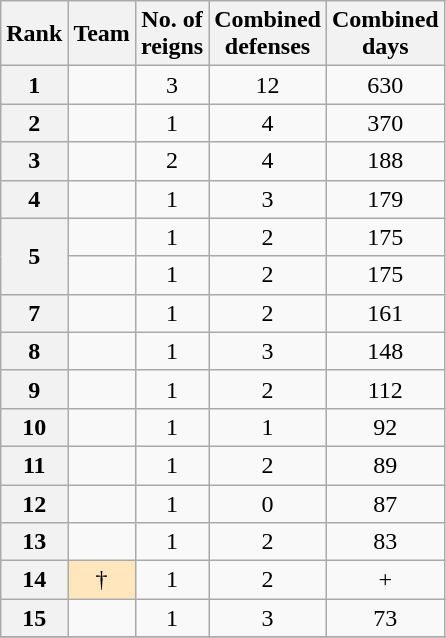<table class="wikitable sortable" style="text-align: center">
<tr>
<th>Rank</th>
<th>Team</th>
<th>No. of<br>reigns</th>
<th>Combined<br>defenses</th>
<th>Combined<br>days</th>
</tr>
<tr>
<th>1</th>
<td><br></td>
<td>3</td>
<td>12</td>
<td>630</td>
</tr>
<tr>
<th>2</th>
<td><br></td>
<td>1</td>
<td>4</td>
<td>370</td>
</tr>
<tr>
<th>3</th>
<td><br></td>
<td>2</td>
<td>4</td>
<td>188</td>
</tr>
<tr>
<th>4</th>
<td><br></td>
<td>1</td>
<td>3</td>
<td>179</td>
</tr>
<tr>
<th rowspan=2>5</th>
<td><br></td>
<td>1</td>
<td>2</td>
<td>175</td>
</tr>
<tr>
<td><br></td>
<td>1</td>
<td>2</td>
<td>175</td>
</tr>
<tr>
<th>7</th>
<td><br></td>
<td>1</td>
<td>2</td>
<td>161</td>
</tr>
<tr>
<th>8</th>
<td><br></td>
<td>1</td>
<td>3</td>
<td>148</td>
</tr>
<tr>
<th>9</th>
<td><br></td>
<td>1</td>
<td>2</td>
<td>112</td>
</tr>
<tr>
<th>10</th>
<td><br></td>
<td>1</td>
<td>1</td>
<td>92</td>
</tr>
<tr>
<th>11</th>
<td><br></td>
<td>1</td>
<td>2</td>
<td>89</td>
</tr>
<tr>
<th>12</th>
<td></td>
<td>1</td>
<td>0</td>
<td>87</td>
</tr>
<tr>
<th>13</th>
<td><br></td>
<td>1</td>
<td>2</td>
<td>83</td>
</tr>
<tr>
<th>14</th>
<td style="background-color:#FFE6BD"> †<br></td>
<td>1</td>
<td>2</td>
<td>+</td>
</tr>
<tr>
<th>15</th>
<td><br></td>
<td>1</td>
<td>3</td>
<td>73</td>
</tr>
<tr>
</tr>
</table>
